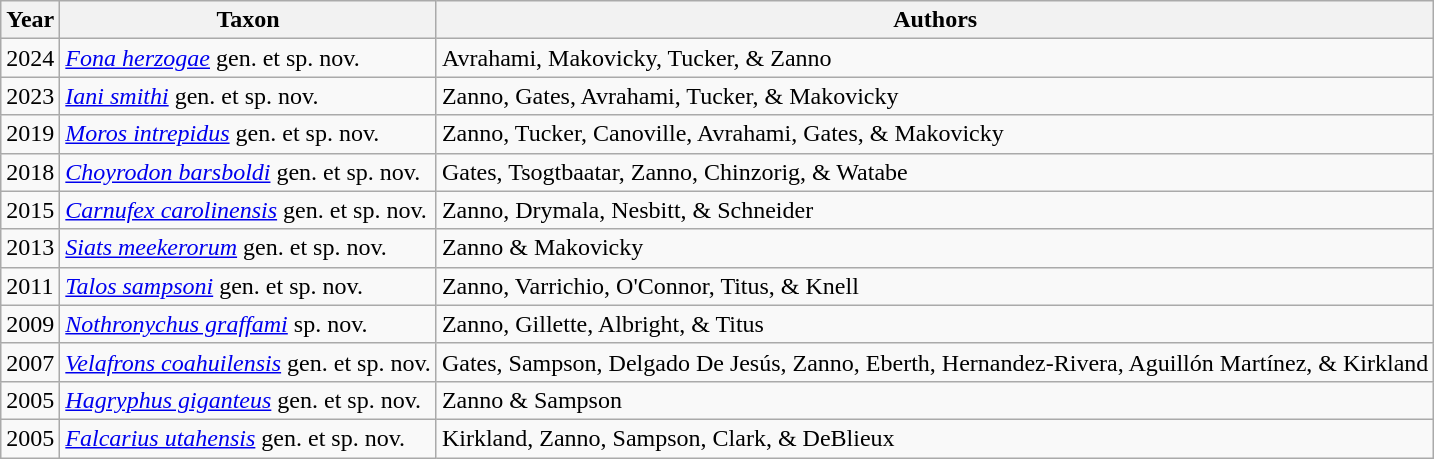<table class="wikitable sortable">
<tr>
<th>Year</th>
<th>Taxon</th>
<th>Authors</th>
</tr>
<tr>
<td>2024</td>
<td><em><a href='#'>Fona herzogae</a></em> gen. et sp. nov.</td>
<td>Avrahami, Makovicky, Tucker, & Zanno</td>
</tr>
<tr>
<td>2023</td>
<td><em><a href='#'>Iani smithi</a></em> gen. et sp. nov.</td>
<td>Zanno, Gates, Avrahami, Tucker, & Makovicky</td>
</tr>
<tr>
<td>2019</td>
<td><em><a href='#'>Moros intrepidus</a></em> gen. et sp. nov.</td>
<td>Zanno, Tucker, Canoville, Avrahami, Gates, & Makovicky</td>
</tr>
<tr>
<td>2018</td>
<td><em><a href='#'>Choyrodon barsboldi</a></em> gen. et sp. nov.</td>
<td>Gates, Tsogtbaatar, Zanno, Chinzorig, & Watabe</td>
</tr>
<tr>
<td>2015</td>
<td><em><a href='#'>Carnufex carolinensis</a></em> gen. et sp. nov.</td>
<td>Zanno, Drymala, Nesbitt, & Schneider</td>
</tr>
<tr>
<td>2013</td>
<td><em><a href='#'>Siats meekerorum</a></em> gen. et sp. nov.</td>
<td>Zanno & Makovicky</td>
</tr>
<tr>
<td>2011</td>
<td><em><a href='#'>Talos sampsoni</a></em> gen. et sp. nov.</td>
<td>Zanno, Varrichio, O'Connor, Titus, & Knell</td>
</tr>
<tr>
<td>2009</td>
<td><em><a href='#'>Nothronychus graffami</a></em> sp. nov.</td>
<td>Zanno, Gillette, Albright, & Titus</td>
</tr>
<tr>
<td>2007</td>
<td><em><a href='#'>Velafrons coahuilensis</a></em> gen. et sp. nov.</td>
<td>Gates, Sampson, Delgado De Jesús, Zanno, Eberth, Hernandez-Rivera, Aguillón Martínez, & Kirkland</td>
</tr>
<tr>
<td>2005</td>
<td><em><a href='#'>Hagryphus giganteus</a></em> gen. et sp. nov.</td>
<td>Zanno & Sampson</td>
</tr>
<tr>
<td>2005</td>
<td><em><a href='#'>Falcarius utahensis</a></em> gen. et sp. nov.</td>
<td>Kirkland, Zanno, Sampson, Clark, & DeBlieux</td>
</tr>
</table>
